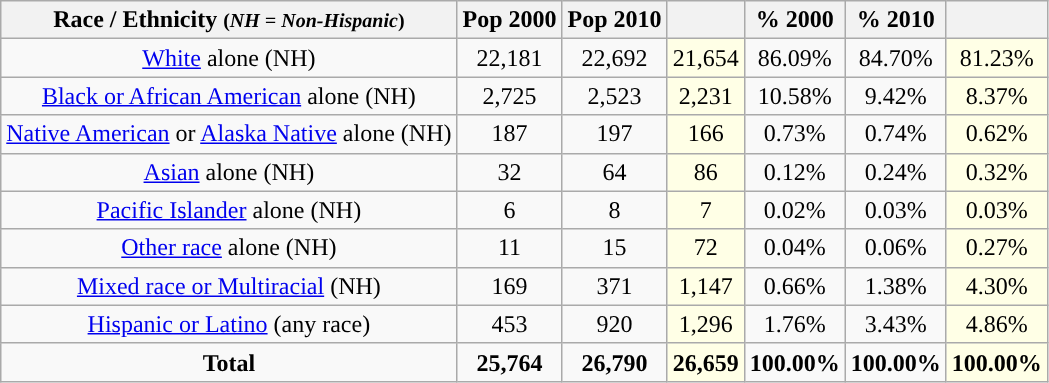<table class="wikitable" style="text-align:center;">
<tr>
<th>Race / Ethnicity <small>(<em>NH = Non-Hispanic</em>)</small></th>
<th>Pop 2000</th>
<th>Pop 2010</th>
<th></th>
<th>% 2000</th>
<th>% 2010</th>
<th></th>
</tr>
<tr>
<td><a href='#'>White</a> alone (NH)</td>
<td>22,181</td>
<td>22,692</td>
<td style='background: #ffffe6;'>21,654</td>
<td>86.09%</td>
<td>84.70%</td>
<td style='background: #ffffe6;'>81.23%</td>
</tr>
<tr>
<td><a href='#'>Black or African American</a> alone (NH)</td>
<td>2,725</td>
<td>2,523</td>
<td style='background: #ffffe6;'>2,231</td>
<td>10.58%</td>
<td>9.42%</td>
<td style='background: #ffffe6;'>8.37%</td>
</tr>
<tr>
<td><a href='#'>Native American</a> or <a href='#'>Alaska Native</a> alone (NH)</td>
<td>187</td>
<td>197</td>
<td style='background: #ffffe6;'>166</td>
<td>0.73%</td>
<td>0.74%</td>
<td style='background: #ffffe6;'>0.62%</td>
</tr>
<tr>
<td><a href='#'>Asian</a> alone (NH)</td>
<td>32</td>
<td>64</td>
<td style='background: #ffffe6;'>86</td>
<td>0.12%</td>
<td>0.24%</td>
<td style='background: #ffffe6;'>0.32%</td>
</tr>
<tr>
<td><a href='#'>Pacific Islander</a> alone (NH)</td>
<td>6</td>
<td>8</td>
<td style='background: #ffffe6;'>7</td>
<td>0.02%</td>
<td>0.03%</td>
<td style='background: #ffffe6;'>0.03%</td>
</tr>
<tr>
<td><a href='#'>Other race</a> alone (NH)</td>
<td>11</td>
<td>15</td>
<td style='background: #ffffe6;'>72</td>
<td>0.04%</td>
<td>0.06%</td>
<td style='background: #ffffe6;'>0.27%</td>
</tr>
<tr>
<td><a href='#'>Mixed race or Multiracial</a> (NH)</td>
<td>169</td>
<td>371</td>
<td style='background: #ffffe6;'>1,147</td>
<td>0.66%</td>
<td>1.38%</td>
<td style='background: #ffffe6;'>4.30%</td>
</tr>
<tr>
<td><a href='#'>Hispanic or Latino</a> (any race)</td>
<td>453</td>
<td>920</td>
<td style='background: #ffffe6;'>1,296</td>
<td>1.76%</td>
<td>3.43%</td>
<td style='background: #ffffe6;'>4.86%</td>
</tr>
<tr>
<td><strong>Total</strong></td>
<td><strong>25,764</strong></td>
<td><strong>26,790</strong></td>
<td style='background: #ffffe6;'><strong>26,659</strong></td>
<td><strong>100.00%</strong></td>
<td><strong>100.00%</strong></td>
<td style='background: #ffffe6;'><strong>100.00%</strong></td>
</tr>
</table>
